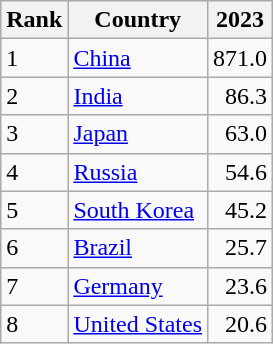<table class="wikitable sortable">
<tr>
<th>Rank</th>
<th>Country</th>
<th>2023</th>
</tr>
<tr>
<td>1</td>
<td> <a href='#'>China</a></td>
<td align="right">871.0</td>
</tr>
<tr>
<td>2</td>
<td> <a href='#'>India</a></td>
<td align="right">86.3</td>
</tr>
<tr>
<td>3</td>
<td> <a href='#'>Japan</a></td>
<td align="right">63.0</td>
</tr>
<tr>
<td>4</td>
<td> <a href='#'>Russia</a></td>
<td align="right">54.6</td>
</tr>
<tr>
<td>5</td>
<td> <a href='#'>South Korea</a></td>
<td align="right">45.2</td>
</tr>
<tr>
<td>6</td>
<td> <a href='#'>Brazil</a></td>
<td align="right">25.7</td>
</tr>
<tr>
<td>7</td>
<td> <a href='#'>Germany</a></td>
<td align="right">23.6</td>
</tr>
<tr>
<td>8</td>
<td> <a href='#'>United States</a></td>
<td align="right">20.6</td>
</tr>
</table>
